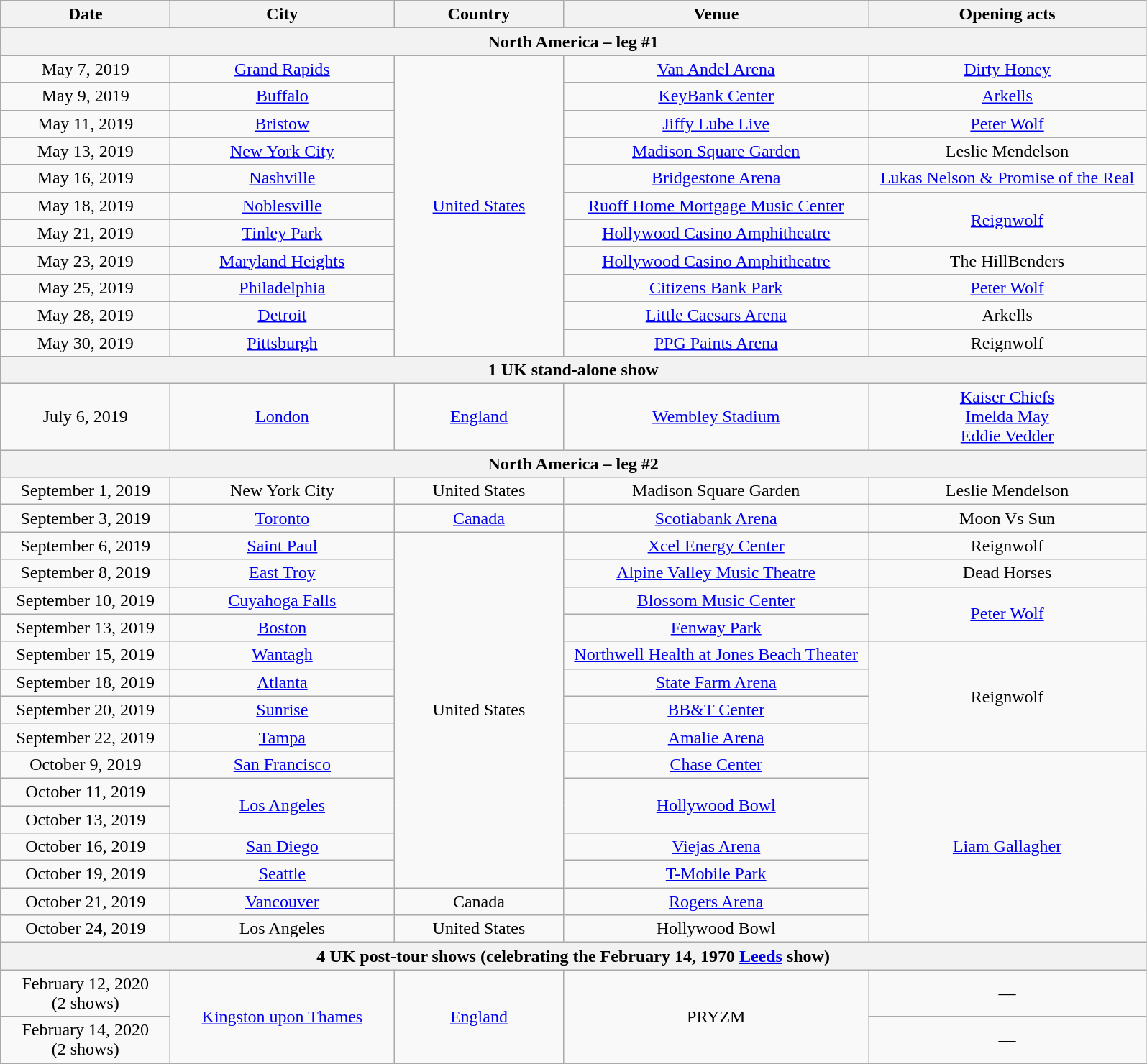<table class="wikitable" style="text-align:center;">
<tr>
<th style="width:150px;">Date</th>
<th style="width:200px;">City</th>
<th style="width:150px;">Country</th>
<th style="width:275px;">Venue</th>
<th style="width:250px;">Opening acts</th>
</tr>
<tr>
<th colspan="5">North America – leg #1</th>
</tr>
<tr>
<td>May 7, 2019</td>
<td><a href='#'>Grand Rapids</a></td>
<td rowspan="11"><a href='#'>United States</a></td>
<td><a href='#'>Van Andel Arena</a></td>
<td><a href='#'>Dirty Honey</a></td>
</tr>
<tr>
<td>May 9, 2019</td>
<td><a href='#'>Buffalo</a></td>
<td><a href='#'>KeyBank Center</a></td>
<td><a href='#'>Arkells</a></td>
</tr>
<tr>
<td>May 11, 2019</td>
<td><a href='#'>Bristow</a></td>
<td><a href='#'>Jiffy Lube Live</a></td>
<td><a href='#'>Peter Wolf</a></td>
</tr>
<tr>
<td>May 13, 2019</td>
<td><a href='#'>New York City</a></td>
<td><a href='#'>Madison Square Garden</a></td>
<td>Leslie Mendelson</td>
</tr>
<tr>
<td>May 16, 2019</td>
<td><a href='#'>Nashville</a></td>
<td><a href='#'>Bridgestone Arena</a></td>
<td><a href='#'>Lukas Nelson & Promise of the Real</a></td>
</tr>
<tr>
<td>May 18, 2019</td>
<td><a href='#'>Noblesville</a></td>
<td><a href='#'>Ruoff Home Mortgage Music Center</a></td>
<td rowspan="2"><a href='#'>Reignwolf</a></td>
</tr>
<tr>
<td>May 21, 2019</td>
<td><a href='#'>Tinley Park</a></td>
<td><a href='#'>Hollywood Casino Amphitheatre</a></td>
</tr>
<tr>
<td>May 23, 2019</td>
<td><a href='#'>Maryland Heights</a></td>
<td><a href='#'>Hollywood Casino Amphitheatre</a></td>
<td>The HillBenders</td>
</tr>
<tr>
<td>May 25, 2019</td>
<td><a href='#'>Philadelphia</a></td>
<td><a href='#'>Citizens Bank Park</a></td>
<td><a href='#'>Peter Wolf</a></td>
</tr>
<tr>
<td>May 28, 2019</td>
<td><a href='#'>Detroit</a></td>
<td><a href='#'>Little Caesars Arena</a></td>
<td>Arkells</td>
</tr>
<tr>
<td>May 30, 2019</td>
<td><a href='#'>Pittsburgh</a></td>
<td><a href='#'>PPG Paints Arena</a></td>
<td>Reignwolf</td>
</tr>
<tr>
<th colspan="5">1 UK stand-alone show</th>
</tr>
<tr>
<td>July 6, 2019</td>
<td><a href='#'>London</a></td>
<td><a href='#'>England</a></td>
<td><a href='#'>Wembley Stadium</a></td>
<td><a href='#'>Kaiser Chiefs</a><br><a href='#'>Imelda May</a><br><a href='#'>Eddie Vedder</a></td>
</tr>
<tr>
<th colspan="5">North America – leg #2</th>
</tr>
<tr>
<td>September 1, 2019</td>
<td>New York City</td>
<td>United States</td>
<td>Madison Square Garden</td>
<td>Leslie Mendelson</td>
</tr>
<tr>
<td>September 3, 2019</td>
<td><a href='#'>Toronto</a></td>
<td><a href='#'>Canada</a></td>
<td><a href='#'>Scotiabank Arena</a></td>
<td>Moon Vs Sun</td>
</tr>
<tr>
<td>September 6, 2019</td>
<td><a href='#'>Saint Paul</a></td>
<td rowspan="13">United States</td>
<td><a href='#'>Xcel Energy Center</a></td>
<td>Reignwolf</td>
</tr>
<tr>
<td>September 8, 2019</td>
<td><a href='#'>East Troy</a></td>
<td><a href='#'>Alpine Valley Music Theatre</a></td>
<td>Dead Horses</td>
</tr>
<tr>
<td>September 10, 2019</td>
<td><a href='#'>Cuyahoga Falls</a></td>
<td><a href='#'>Blossom Music Center</a></td>
<td rowspan="2"><a href='#'>Peter Wolf</a></td>
</tr>
<tr>
<td>September 13, 2019</td>
<td><a href='#'>Boston</a></td>
<td><a href='#'>Fenway Park</a></td>
</tr>
<tr>
<td>September 15, 2019</td>
<td><a href='#'>Wantagh</a></td>
<td><a href='#'>Northwell Health at Jones Beach Theater</a></td>
<td rowspan="4">Reignwolf</td>
</tr>
<tr>
<td>September 18, 2019</td>
<td><a href='#'>Atlanta</a></td>
<td><a href='#'>State Farm Arena</a></td>
</tr>
<tr>
<td>September 20, 2019</td>
<td><a href='#'>Sunrise</a></td>
<td><a href='#'>BB&T Center</a></td>
</tr>
<tr>
<td>September 22, 2019</td>
<td><a href='#'>Tampa</a></td>
<td><a href='#'>Amalie Arena</a></td>
</tr>
<tr>
<td>October 9, 2019</td>
<td><a href='#'>San Francisco</a></td>
<td><a href='#'>Chase Center</a></td>
<td rowspan="7"><a href='#'>Liam Gallagher</a></td>
</tr>
<tr>
<td>October 11, 2019</td>
<td rowspan="2"><a href='#'>Los Angeles</a></td>
<td rowspan="2"><a href='#'>Hollywood Bowl</a></td>
</tr>
<tr>
<td>October 13, 2019</td>
</tr>
<tr>
<td>October 16, 2019</td>
<td><a href='#'>San Diego</a></td>
<td><a href='#'>Viejas Arena</a></td>
</tr>
<tr>
<td>October 19, 2019</td>
<td><a href='#'>Seattle</a></td>
<td><a href='#'>T-Mobile Park</a></td>
</tr>
<tr>
<td>October 21, 2019</td>
<td><a href='#'>Vancouver</a></td>
<td>Canada</td>
<td><a href='#'>Rogers Arena</a></td>
</tr>
<tr>
<td>October 24, 2019</td>
<td>Los Angeles</td>
<td>United States</td>
<td>Hollywood Bowl</td>
</tr>
<tr>
<th colspan="5">4 UK post-tour shows  (celebrating the February 14, 1970 <a href='#'>Leeds</a> show)</th>
</tr>
<tr>
<td>February 12, 2020<br>(2 shows)</td>
<td rowspan="2"><a href='#'>Kingston upon Thames</a></td>
<td rowspan="2"><a href='#'>England</a></td>
<td rowspan="2">PRYZM</td>
<td>—</td>
</tr>
<tr>
<td>February 14, 2020<br>(2 shows)</td>
<td>—</td>
</tr>
<tr>
</tr>
</table>
